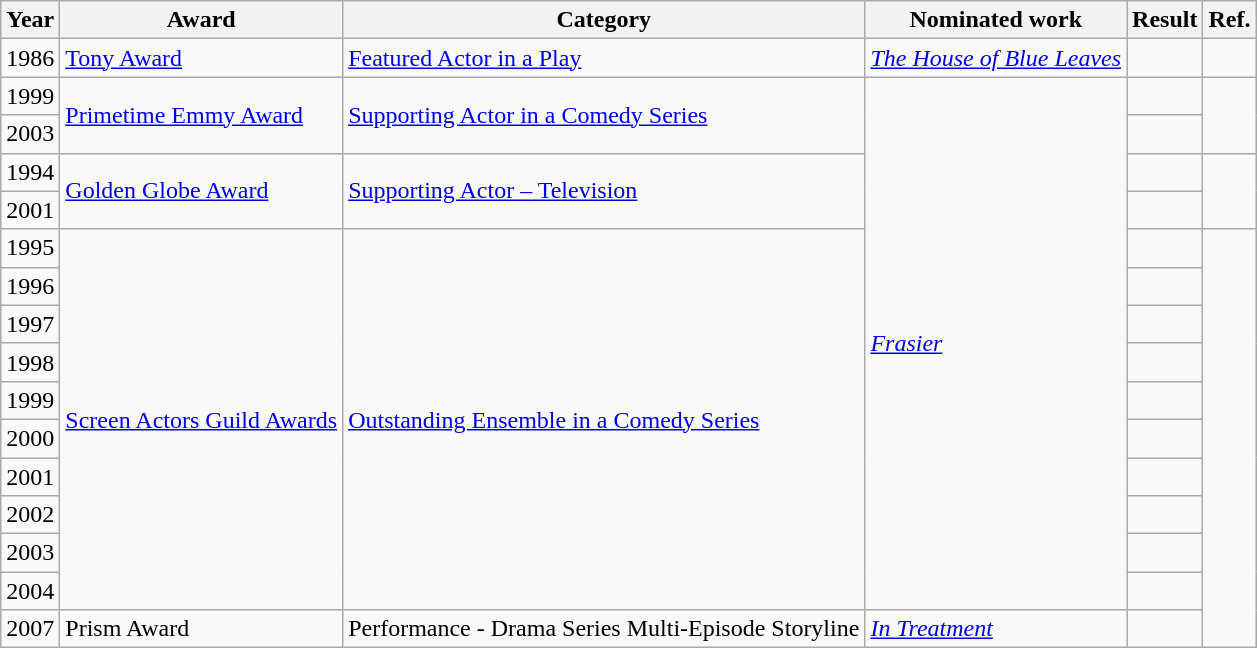<table class="wikitable">
<tr>
<th>Year</th>
<th>Award</th>
<th>Category</th>
<th>Nominated work</th>
<th>Result</th>
<th>Ref.</th>
</tr>
<tr>
<td>1986</td>
<td><a href='#'>Tony Award</a></td>
<td><a href='#'>Featured Actor in a Play</a></td>
<td><em><a href='#'>The House of Blue Leaves</a></em></td>
<td></td>
<td></td>
</tr>
<tr>
<td>1999</td>
<td rowspan=2><a href='#'>Primetime Emmy Award</a></td>
<td rowspan=2><a href='#'>Supporting Actor in a Comedy Series</a></td>
<td rowspan=14><em><a href='#'>Frasier</a></em></td>
<td></td>
<td rowspan=2></td>
</tr>
<tr>
<td>2003</td>
<td></td>
</tr>
<tr>
<td>1994</td>
<td rowspan=2><a href='#'>Golden Globe Award</a></td>
<td rowspan=2><a href='#'>Supporting Actor – Television</a></td>
<td></td>
<td rowspan=2></td>
</tr>
<tr>
<td>2001</td>
<td></td>
</tr>
<tr>
<td>1995</td>
<td rowspan=10><a href='#'>Screen Actors Guild Awards</a></td>
<td rowspan=10><a href='#'>Outstanding Ensemble in a Comedy Series</a></td>
<td></td>
<td rowspan=11></td>
</tr>
<tr>
<td>1996</td>
<td></td>
</tr>
<tr>
<td>1997</td>
<td></td>
</tr>
<tr>
<td>1998</td>
<td></td>
</tr>
<tr>
<td>1999</td>
<td></td>
</tr>
<tr>
<td>2000</td>
<td></td>
</tr>
<tr>
<td>2001</td>
<td></td>
</tr>
<tr>
<td>2002</td>
<td></td>
</tr>
<tr>
<td>2003</td>
<td></td>
</tr>
<tr>
<td>2004</td>
<td></td>
</tr>
<tr>
<td>2007</td>
<td>Prism Award</td>
<td>Performance - Drama Series Multi-Episode Storyline</td>
<td><em><a href='#'>In Treatment</a></em></td>
<td></td>
</tr>
</table>
